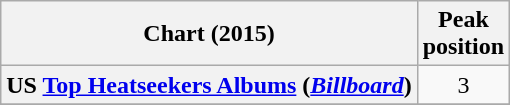<table class="wikitable sortable plainrowheaders" style="text-align:center">
<tr>
<th scope="col">Chart (2015)</th>
<th scope="col">Peak<br>position</th>
</tr>
<tr>
<th scope="row">US <a href='#'>Top Heatseekers Albums</a> (<em><a href='#'>Billboard</a></em>)</th>
<td>3</td>
</tr>
<tr>
</tr>
</table>
